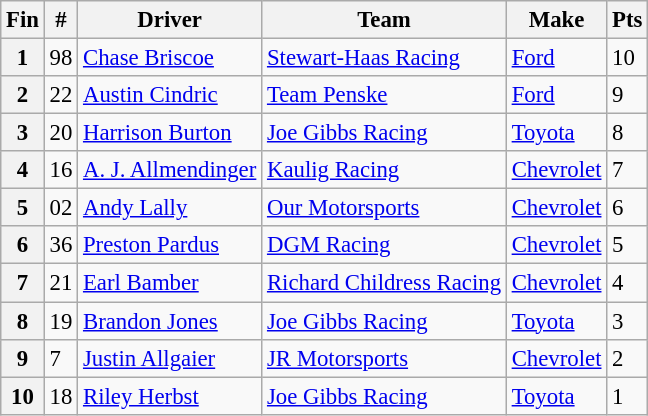<table class="wikitable" style="font-size: 95%;">
<tr>
<th>Fin</th>
<th>#</th>
<th>Driver</th>
<th>Team</th>
<th>Make</th>
<th>Pts</th>
</tr>
<tr>
<th>1</th>
<td>98</td>
<td><a href='#'>Chase Briscoe</a></td>
<td><a href='#'>Stewart-Haas Racing</a></td>
<td><a href='#'>Ford</a></td>
<td>10</td>
</tr>
<tr>
<th>2</th>
<td>22</td>
<td><a href='#'>Austin Cindric</a></td>
<td><a href='#'>Team Penske</a></td>
<td><a href='#'>Ford</a></td>
<td>9</td>
</tr>
<tr>
<th>3</th>
<td>20</td>
<td><a href='#'>Harrison Burton</a></td>
<td><a href='#'>Joe Gibbs Racing</a></td>
<td><a href='#'>Toyota</a></td>
<td>8</td>
</tr>
<tr>
<th>4</th>
<td>16</td>
<td><a href='#'>A. J. Allmendinger</a></td>
<td><a href='#'>Kaulig Racing</a></td>
<td><a href='#'>Chevrolet</a></td>
<td>7</td>
</tr>
<tr>
<th>5</th>
<td>02</td>
<td><a href='#'>Andy Lally</a></td>
<td><a href='#'>Our Motorsports</a></td>
<td><a href='#'>Chevrolet</a></td>
<td>6</td>
</tr>
<tr>
<th>6</th>
<td>36</td>
<td><a href='#'>Preston Pardus</a></td>
<td><a href='#'>DGM Racing</a></td>
<td><a href='#'>Chevrolet</a></td>
<td>5</td>
</tr>
<tr>
<th>7</th>
<td>21</td>
<td><a href='#'>Earl Bamber</a></td>
<td><a href='#'>Richard Childress Racing</a></td>
<td><a href='#'>Chevrolet</a></td>
<td>4</td>
</tr>
<tr>
<th>8</th>
<td>19</td>
<td><a href='#'>Brandon Jones</a></td>
<td><a href='#'>Joe Gibbs Racing</a></td>
<td><a href='#'>Toyota</a></td>
<td>3</td>
</tr>
<tr>
<th>9</th>
<td>7</td>
<td><a href='#'>Justin Allgaier</a></td>
<td><a href='#'>JR Motorsports</a></td>
<td><a href='#'>Chevrolet</a></td>
<td>2</td>
</tr>
<tr>
<th>10</th>
<td>18</td>
<td><a href='#'>Riley Herbst</a></td>
<td><a href='#'>Joe Gibbs Racing</a></td>
<td><a href='#'>Toyota</a></td>
<td>1</td>
</tr>
</table>
